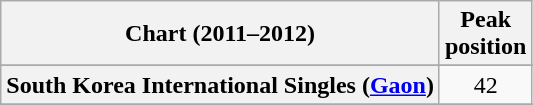<table class="wikitable sortable plainrowheaders">
<tr>
<th scope="col">Chart (2011–2012)</th>
<th scope="col">Peak<br>position</th>
</tr>
<tr>
</tr>
<tr>
</tr>
<tr>
</tr>
<tr>
</tr>
<tr>
</tr>
<tr>
<th scope="row">South Korea International Singles (<a href='#'>Gaon</a>)</th>
<td style="text-align:center;">42</td>
</tr>
<tr>
</tr>
<tr>
</tr>
</table>
